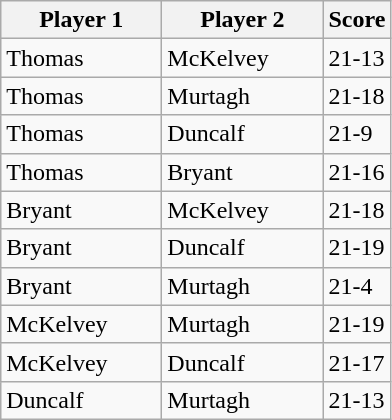<table class="wikitable">
<tr>
<th width=100>Player 1</th>
<th width=100>Player 2</th>
<th width=20>Score</th>
</tr>
<tr>
<td>Thomas</td>
<td>McKelvey</td>
<td>21-13</td>
</tr>
<tr>
<td>Thomas</td>
<td>Murtagh</td>
<td>21-18</td>
</tr>
<tr>
<td>Thomas</td>
<td>Duncalf</td>
<td>21-9</td>
</tr>
<tr>
<td>Thomas</td>
<td>Bryant</td>
<td>21-16</td>
</tr>
<tr>
<td>Bryant</td>
<td>McKelvey</td>
<td>21-18</td>
</tr>
<tr>
<td>Bryant</td>
<td>Duncalf</td>
<td>21-19</td>
</tr>
<tr>
<td>Bryant</td>
<td>Murtagh</td>
<td>21-4</td>
</tr>
<tr>
<td>McKelvey</td>
<td>Murtagh</td>
<td>21-19</td>
</tr>
<tr>
<td>McKelvey</td>
<td>Duncalf</td>
<td>21-17</td>
</tr>
<tr>
<td>Duncalf</td>
<td>Murtagh</td>
<td>21-13</td>
</tr>
</table>
